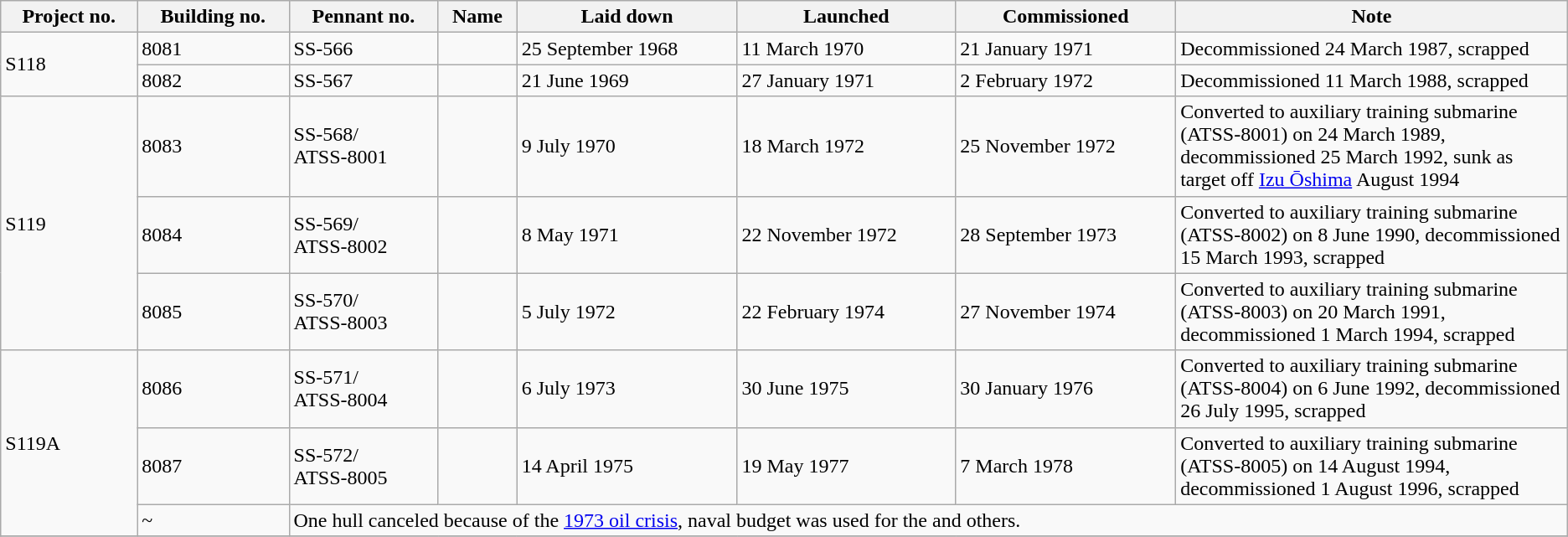<table class=wikitable>
<tr>
<th>Project no.</th>
<th>Building no.</th>
<th>Pennant no.</th>
<th>Name</th>
<th>Laid down</th>
<th>Launched</th>
<th>Commissioned</th>
<th width="25%">Note</th>
</tr>
<tr>
<td rowspan="2">S118</td>
<td>8081</td>
<td>SS-566</td>
<td></td>
<td>25 September 1968</td>
<td>11 March 1970</td>
<td>21 January 1971</td>
<td>Decommissioned 24 March 1987, scrapped</td>
</tr>
<tr>
<td>8082</td>
<td>SS-567</td>
<td></td>
<td>21 June 1969</td>
<td>27 January 1971</td>
<td>2 February 1972</td>
<td>Decommissioned 11 March 1988, scrapped</td>
</tr>
<tr>
<td rowspan="3">S119</td>
<td>8083</td>
<td>SS-568/<br>ATSS-8001</td>
<td></td>
<td>9 July 1970</td>
<td>18 March 1972</td>
<td>25 November 1972</td>
<td>Converted to auxiliary training submarine (ATSS-8001) on 24 March 1989, decommissioned 25 March 1992, sunk as target off <a href='#'>Izu Ōshima</a> August 1994</td>
</tr>
<tr>
<td>8084</td>
<td>SS-569/<br>ATSS-8002</td>
<td></td>
<td>8 May 1971</td>
<td>22 November 1972</td>
<td>28 September 1973</td>
<td>Converted to auxiliary training submarine (ATSS-8002) on 8 June 1990, decommissioned 15 March 1993, scrapped</td>
</tr>
<tr>
<td>8085</td>
<td>SS-570/<br>ATSS-8003</td>
<td></td>
<td>5 July 1972</td>
<td>22 February 1974</td>
<td>27 November 1974</td>
<td>Converted to auxiliary training submarine (ATSS-8003) on 20 March 1991, decommissioned 1 March 1994, scrapped</td>
</tr>
<tr>
<td rowspan="3">S119A</td>
<td>8086</td>
<td>SS-571/<br>ATSS-8004</td>
<td></td>
<td>6 July 1973</td>
<td>30 June 1975</td>
<td>30 January 1976</td>
<td>Converted to auxiliary training submarine (ATSS-8004) on 6 June 1992, decommissioned 26 July 1995, scrapped</td>
</tr>
<tr>
<td>8087</td>
<td>SS-572/<br>ATSS-8005</td>
<td></td>
<td>14 April 1975</td>
<td>19 May 1977</td>
<td>7 March 1978</td>
<td>Converted to auxiliary training submarine (ATSS-8005) on 14 August 1994, decommissioned 1 August 1996, scrapped</td>
</tr>
<tr>
<td>~</td>
<td colspan="6">One hull canceled because of the <a href='#'>1973 oil crisis</a>, naval budget was used for the  and others.</td>
</tr>
<tr>
</tr>
</table>
